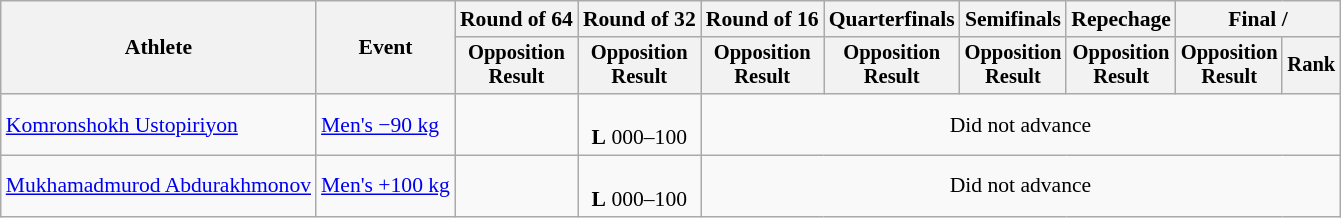<table class="wikitable" style="font-size:90%">
<tr>
<th rowspan="2">Athlete</th>
<th rowspan="2">Event</th>
<th>Round of 64</th>
<th>Round of 32</th>
<th>Round of 16</th>
<th>Quarterfinals</th>
<th>Semifinals</th>
<th>Repechage</th>
<th colspan=2>Final / </th>
</tr>
<tr style="font-size:95%">
<th>Opposition<br>Result</th>
<th>Opposition<br>Result</th>
<th>Opposition<br>Result</th>
<th>Opposition<br>Result</th>
<th>Opposition<br>Result</th>
<th>Opposition<br>Result</th>
<th>Opposition<br>Result</th>
<th>Rank</th>
</tr>
<tr align=center>
<td align=left><a href='#'>Komronshokh Ustopiriyon</a></td>
<td align=left><a href='#'>Men's −90 kg</a></td>
<td></td>
<td><br><strong>L</strong> 000–100</td>
<td colspan=6>Did not advance</td>
</tr>
<tr align=center>
<td align=left><a href='#'>Mukhamadmurod Abdurakhmonov</a></td>
<td align=left><a href='#'>Men's +100 kg</a></td>
<td></td>
<td><br><strong>L</strong> 000–100</td>
<td colspan=6>Did not advance</td>
</tr>
</table>
